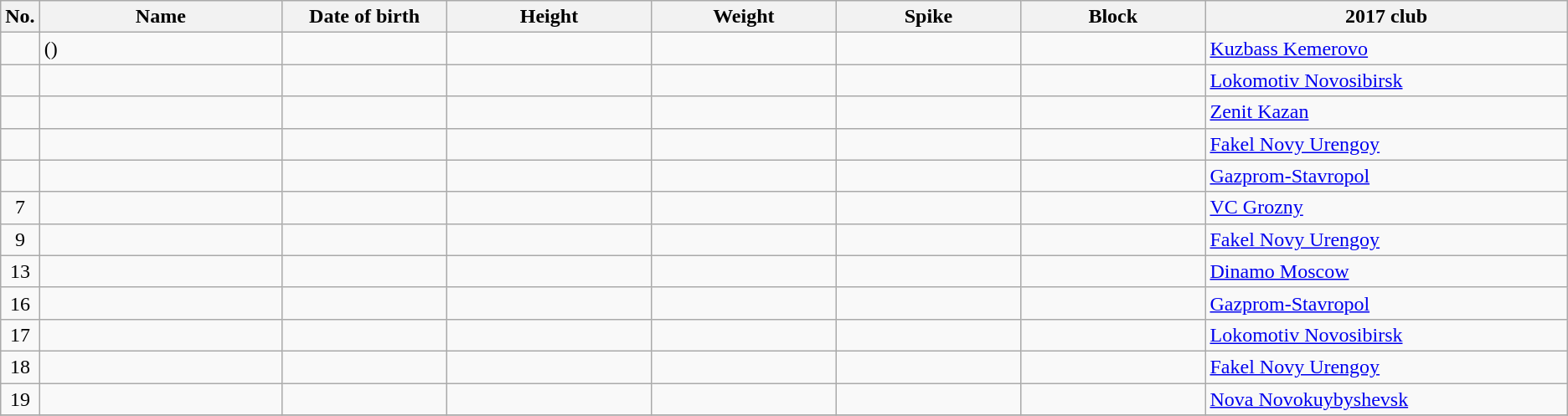<table class="wikitable sortable" style="font-size:100%; text-align:center;">
<tr>
<th>No.</th>
<th style="width:12em">Name</th>
<th style="width:8em">Date of birth</th>
<th style="width:10em">Height</th>
<th style="width:9em">Weight</th>
<th style="width:9em">Spike</th>
<th style="width:9em">Block</th>
<th style="width:18em">2017 club</th>
</tr>
<tr>
<td></td>
<td align=left> ()</td>
<td align=right></td>
<td></td>
<td></td>
<td></td>
<td></td>
<td align=left> <a href='#'>Kuzbass Kemerovo</a></td>
</tr>
<tr>
<td></td>
<td align=left></td>
<td align=right></td>
<td></td>
<td></td>
<td></td>
<td></td>
<td align=left> <a href='#'>Lokomotiv Novosibirsk</a></td>
</tr>
<tr>
<td></td>
<td align=left></td>
<td align=right></td>
<td></td>
<td></td>
<td></td>
<td></td>
<td align=left> <a href='#'>Zenit Kazan</a></td>
</tr>
<tr>
<td></td>
<td align=left></td>
<td align=right></td>
<td></td>
<td></td>
<td></td>
<td></td>
<td align=left> <a href='#'>Fakel Novy Urengoy</a></td>
</tr>
<tr>
<td></td>
<td align=left></td>
<td align=right></td>
<td></td>
<td></td>
<td></td>
<td></td>
<td align=left> <a href='#'>Gazprom-Stavropol</a></td>
</tr>
<tr>
<td>7</td>
<td align=left></td>
<td align=right></td>
<td></td>
<td></td>
<td></td>
<td></td>
<td align=left> <a href='#'>VC Grozny</a></td>
</tr>
<tr>
<td>9</td>
<td align=left></td>
<td align=right></td>
<td></td>
<td></td>
<td></td>
<td></td>
<td align=left> <a href='#'>Fakel Novy Urengoy</a></td>
</tr>
<tr>
<td>13</td>
<td align=left></td>
<td align=right></td>
<td></td>
<td></td>
<td></td>
<td></td>
<td align=left> <a href='#'>Dinamo Moscow</a></td>
</tr>
<tr>
<td>16</td>
<td align=left></td>
<td align=right></td>
<td></td>
<td></td>
<td></td>
<td></td>
<td align=left> <a href='#'>Gazprom-Stavropol</a></td>
</tr>
<tr>
<td>17</td>
<td align=left></td>
<td align=right></td>
<td></td>
<td></td>
<td></td>
<td></td>
<td align=left> <a href='#'>Lokomotiv Novosibirsk</a></td>
</tr>
<tr>
<td>18</td>
<td align=left></td>
<td align=right></td>
<td></td>
<td></td>
<td></td>
<td></td>
<td align=left> <a href='#'>Fakel Novy Urengoy</a></td>
</tr>
<tr>
<td>19</td>
<td align=left></td>
<td align=right></td>
<td></td>
<td></td>
<td></td>
<td></td>
<td align=left> <a href='#'>Nova Novokuybyshevsk</a></td>
</tr>
<tr>
</tr>
</table>
